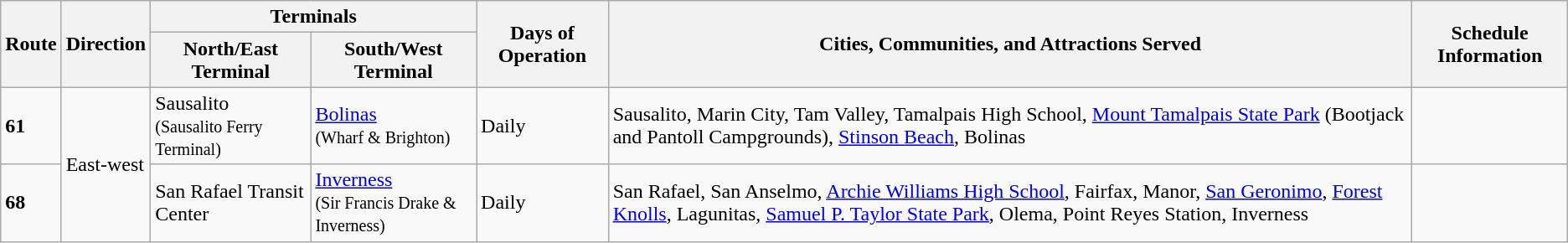<table class="wikitable">
<tr>
<th rowspan="2">Route</th>
<th rowspan="2">Direction</th>
<th colspan="2">Terminals</th>
<th rowspan="2">Days of Operation</th>
<th rowspan="2">Cities, Communities, and Attractions Served</th>
<th rowspan="2">Schedule Information</th>
</tr>
<tr>
<th>North/East Terminal</th>
<th>South/West Terminal</th>
</tr>
<tr>
<td><strong>61</strong></td>
<td rowspan="2">East-west</td>
<td>Sausalito<br><small>(Sausalito Ferry Terminal)</small></td>
<td><a href='#'>Bolinas</a><br><small>(Wharf & Brighton)</small></td>
<td>Daily</td>
<td>Sausalito, Marin City, Tam Valley, Tamalpais High School, <a href='#'>Mount Tamalpais State Park</a> (Bootjack and Pantoll Campgrounds), <a href='#'>Stinson Beach</a>, Bolinas</td>
<td></td>
</tr>
<tr>
<td><strong>68</strong></td>
<td>San Rafael Transit Center</td>
<td><a href='#'>Inverness</a><br><small>(Sir Francis Drake & Inverness)</small></td>
<td>Daily</td>
<td>San Rafael, San Anselmo, <a href='#'>Archie Williams High School</a>, Fairfax, Manor, <a href='#'>San Geronimo</a>, <a href='#'>Forest Knolls</a>, Lagunitas, <a href='#'>Samuel P. Taylor State Park</a>, Olema, Point Reyes Station, Inverness</td>
<td></td>
</tr>
</table>
